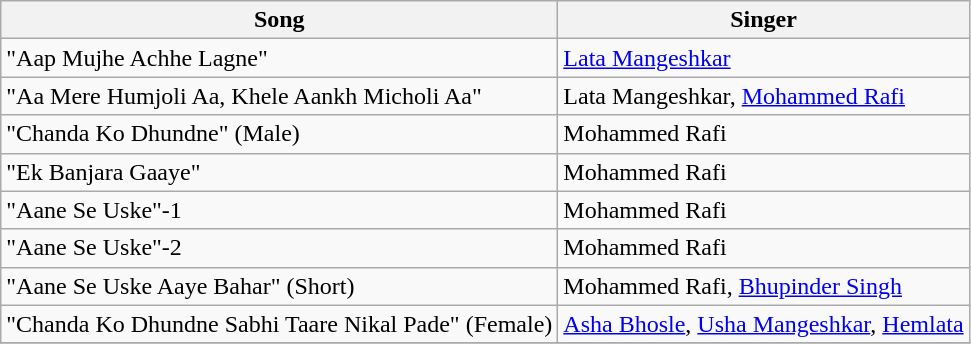<table class="wikitable">
<tr>
<th>Song</th>
<th>Singer</th>
</tr>
<tr>
<td>"Aap Mujhe Achhe Lagne"</td>
<td><a href='#'>Lata Mangeshkar</a></td>
</tr>
<tr>
<td>"Aa Mere Humjoli Aa, Khele Aankh Micholi Aa"</td>
<td>Lata Mangeshkar, <a href='#'>Mohammed Rafi</a></td>
</tr>
<tr>
<td>"Chanda Ko Dhundne" (Male)</td>
<td>Mohammed Rafi</td>
</tr>
<tr>
<td>"Ek Banjara Gaaye"</td>
<td>Mohammed Rafi</td>
</tr>
<tr>
<td>"Aane Se Uske"-1</td>
<td>Mohammed Rafi</td>
</tr>
<tr>
<td>"Aane Se Uske"-2</td>
<td>Mohammed Rafi</td>
</tr>
<tr>
<td>"Aane Se Uske Aaye Bahar" (Short)</td>
<td>Mohammed Rafi, <a href='#'>Bhupinder Singh</a></td>
</tr>
<tr>
<td>"Chanda Ko Dhundne Sabhi Taare Nikal Pade" (Female)</td>
<td><a href='#'>Asha Bhosle</a>, <a href='#'>Usha Mangeshkar</a>, <a href='#'>Hemlata</a></td>
</tr>
<tr>
</tr>
</table>
